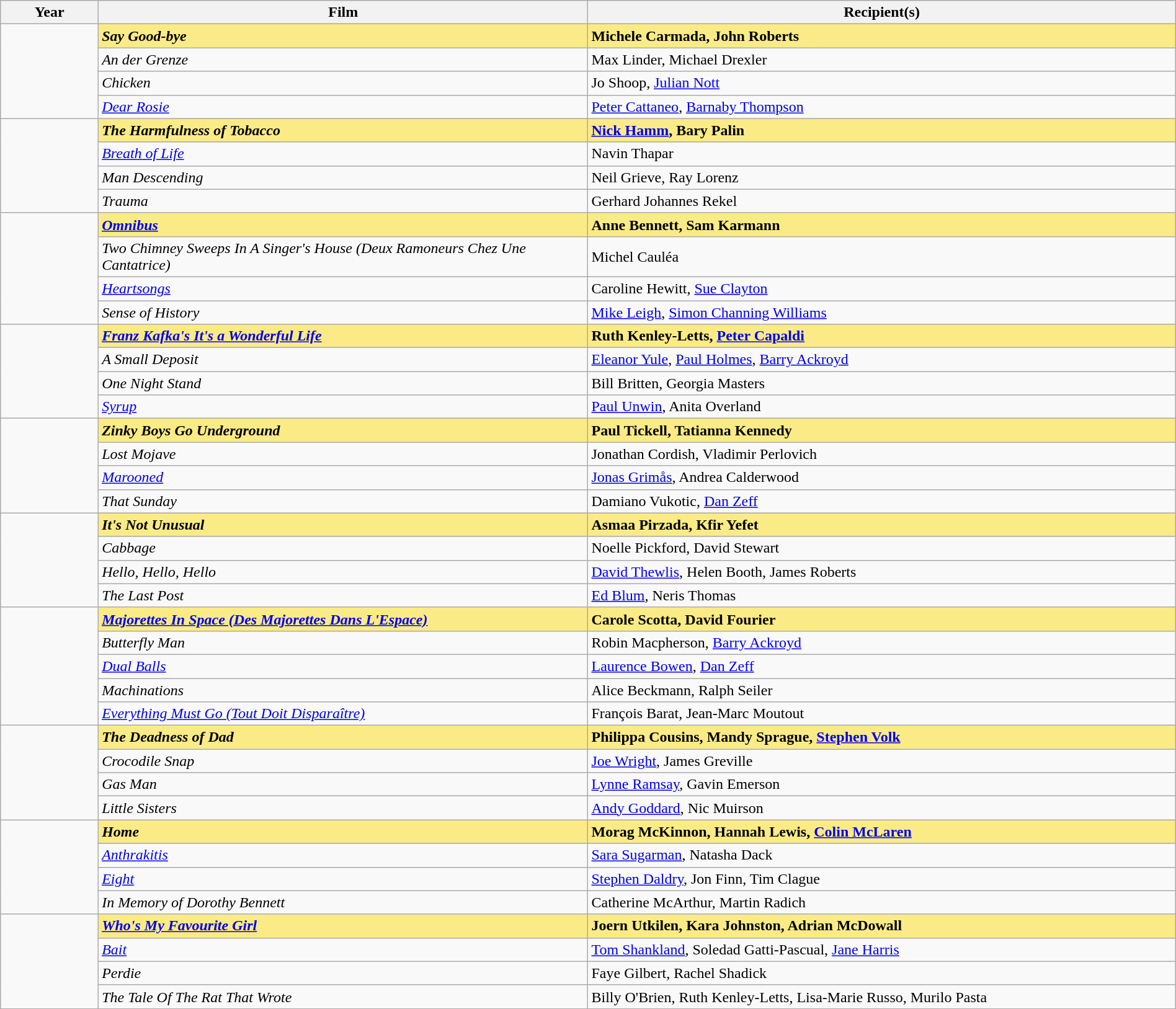<table class="wikitable" style="width:100%;" cellpadding="5">
<tr>
<th style="width:5%;">Year</th>
<th style="width:25%;">Film</th>
<th style="width:30%;">Recipient(s)</th>
</tr>
<tr>
<td rowspan="4"></td>
<td style="background:#FAEB86"><strong><em>Say Good-bye</em></strong></td>
<td style="background:#FAEB86"><strong>Michele Carmada, John Roberts</strong></td>
</tr>
<tr>
<td><em>An der Grenze</em></td>
<td>Max Linder, Michael Drexler</td>
</tr>
<tr>
<td><em>Chicken</em></td>
<td>Jo Shoop, <a href='#'>Julian Nott</a></td>
</tr>
<tr>
<td><em><a href='#'>Dear Rosie</a></em></td>
<td><a href='#'>Peter Cattaneo</a>, <a href='#'>Barnaby Thompson</a></td>
</tr>
<tr>
<td rowspan="4"></td>
<td style="background:#FAEB86"><strong><em>The Harmfulness of Tobacco</em></strong></td>
<td style="background:#FAEB86"><strong><a href='#'>Nick Hamm</a>, Bary Palin</strong></td>
</tr>
<tr>
<td><em><a href='#'>Breath of Life</a></em></td>
<td>Navin Thapar</td>
</tr>
<tr>
<td><em>Man Descending</em></td>
<td>Neil Grieve, Ray Lorenz</td>
</tr>
<tr>
<td><em>Trauma</em></td>
<td>Gerhard Johannes Rekel</td>
</tr>
<tr>
<td rowspan="4"></td>
<td style="background:#FAEB86"><strong><em><a href='#'>Omnibus</a></em></strong></td>
<td style="background:#FAEB86"><strong>Anne Bennett, Sam Karmann</strong></td>
</tr>
<tr>
<td><em>Two Chimney Sweeps In A Singer's House (Deux Ramoneurs Chez Une Cantatrice)</em></td>
<td>Michel Cauléa</td>
</tr>
<tr>
<td><em><a href='#'>Heartsongs</a></em></td>
<td>Caroline Hewitt, <a href='#'>Sue Clayton</a></td>
</tr>
<tr>
<td><em>Sense of History</em></td>
<td><a href='#'>Mike Leigh</a>, <a href='#'>Simon Channing Williams</a></td>
</tr>
<tr>
<td rowspan="4"></td>
<td style="background:#FAEB86"><strong><em><a href='#'>Franz Kafka's It's a Wonderful Life</a></em></strong></td>
<td style="background:#FAEB86"><strong>Ruth Kenley-Letts, <a href='#'>Peter Capaldi</a></strong></td>
</tr>
<tr>
<td><em>A Small Deposit</em></td>
<td><a href='#'>Eleanor Yule</a>, <a href='#'>Paul Holmes</a>, <a href='#'>Barry Ackroyd</a></td>
</tr>
<tr>
<td><em>One Night Stand</em></td>
<td>Bill Britten, Georgia Masters</td>
</tr>
<tr>
<td><em><a href='#'>Syrup</a></em></td>
<td><a href='#'>Paul Unwin</a>, Anita Overland</td>
</tr>
<tr>
<td rowspan="4"></td>
<td style="background:#FAEB86"><strong><em>Zinky Boys Go Underground</em></strong></td>
<td style="background:#FAEB86"><strong>Paul Tickell, Tatianna Kennedy</strong></td>
</tr>
<tr>
<td><em>Lost Mojave</em></td>
<td>Jonathan Cordish, Vladimir Perlovich</td>
</tr>
<tr>
<td><em><a href='#'>Marooned</a></em></td>
<td><a href='#'>Jonas Grimås</a>, Andrea Calderwood</td>
</tr>
<tr>
<td><em>That Sunday</em></td>
<td>Damiano Vukotic, <a href='#'>Dan Zeff</a></td>
</tr>
<tr>
<td rowspan="4"></td>
<td style="background:#FAEB86"><strong><em>It's Not Unusual</em></strong></td>
<td style="background:#FAEB86"><strong>Asmaa Pirzada, Kfir Yefet</strong></td>
</tr>
<tr>
<td><em>Cabbage</em></td>
<td>Noelle Pickford, David Stewart</td>
</tr>
<tr>
<td><em>Hello, Hello, Hello</em></td>
<td><a href='#'>David Thewlis</a>, Helen Booth, James Roberts</td>
</tr>
<tr>
<td><em>The Last Post</em></td>
<td><a href='#'>Ed Blum</a>, Neris Thomas</td>
</tr>
<tr>
<td rowspan="5"></td>
<td style="background:#FAEB86"><strong><em><a href='#'>Majorettes In Space (Des Majorettes Dans L'Espace)</a></em></strong></td>
<td style="background:#FAEB86"><strong>Carole Scotta, David Fourier</strong></td>
</tr>
<tr>
<td><em>Butterfly Man</em></td>
<td>Robin Macpherson, <a href='#'>Barry Ackroyd</a></td>
</tr>
<tr>
<td><em><a href='#'>Dual Balls</a></em></td>
<td><a href='#'>Laurence Bowen</a>, <a href='#'>Dan Zeff</a></td>
</tr>
<tr>
<td><em>Machinations</em></td>
<td>Alice Beckmann, Ralph Seiler</td>
</tr>
<tr>
<td><em><a href='#'>Everything Must Go (Tout Doit Disparaître)</a></em></td>
<td>François Barat, Jean-Marc Moutout</td>
</tr>
<tr>
<td rowspan="4"></td>
<td style="background:#FAEB86"><strong><em>The Deadness of Dad</em></strong></td>
<td style="background:#FAEB86"><strong>Philippa Cousins, Mandy Sprague, <a href='#'>Stephen Volk</a></strong></td>
</tr>
<tr>
<td><em>Crocodile Snap</em></td>
<td><a href='#'>Joe Wright</a>, James Greville</td>
</tr>
<tr>
<td><em>Gas Man</em></td>
<td><a href='#'>Lynne Ramsay</a>, Gavin Emerson</td>
</tr>
<tr>
<td><em>Little Sisters</em></td>
<td><a href='#'>Andy Goddard</a>, Nic Muirson</td>
</tr>
<tr>
<td rowspan="4"></td>
<td style="background:#FAEB86"><strong><em>Home</em></strong></td>
<td style="background:#FAEB86"><strong>Morag McKinnon, Hannah Lewis, <a href='#'>Colin McLaren</a></strong></td>
</tr>
<tr>
<td><em><a href='#'>Anthrakitis</a></em></td>
<td><a href='#'>Sara Sugarman</a>, Natasha Dack</td>
</tr>
<tr>
<td><em><a href='#'>Eight</a></em></td>
<td><a href='#'>Stephen Daldry</a>, Jon Finn, Tim Clague</td>
</tr>
<tr>
<td><em>In Memory of Dorothy Bennett</em></td>
<td>Catherine McArthur, Martin Radich</td>
</tr>
<tr>
<td rowspan="4"></td>
<td style="background:#FAEB86"><strong><em><a href='#'>Who's My Favourite Girl</a></em></strong></td>
<td style="background:#FAEB86"><strong>Joern Utkilen, Kara Johnston, Adrian McDowall</strong></td>
</tr>
<tr>
<td><em><a href='#'>Bait</a></em></td>
<td><a href='#'>Tom Shankland</a>, Soledad Gatti-Pascual, <a href='#'>Jane Harris</a></td>
</tr>
<tr>
<td><em>Perdie</em></td>
<td>Faye Gilbert, Rachel Shadick</td>
</tr>
<tr>
<td><em>The Tale Of The Rat That Wrote</em></td>
<td>Billy O'Brien, Ruth Kenley-Letts, Lisa-Marie Russo, Murilo Pasta</td>
</tr>
</table>
